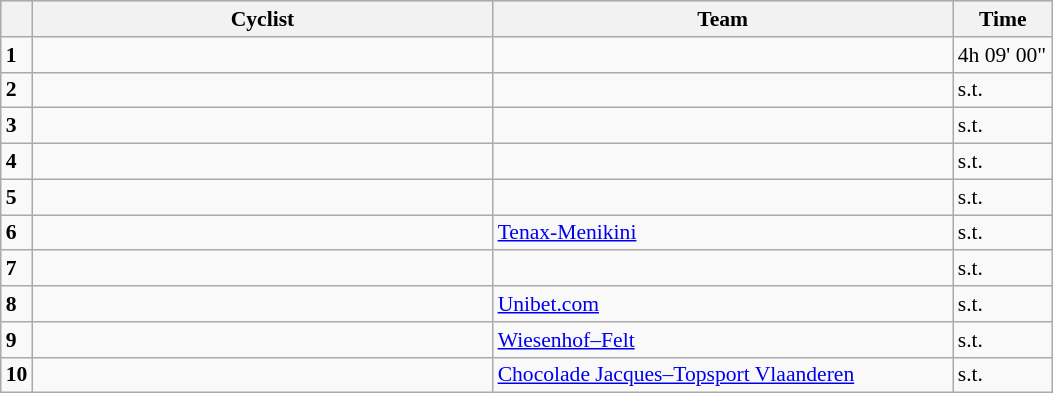<table class="wikitable" style="font-size:90%">
<tr style="background:#ccccff;">
<th></th>
<th width="300">Cyclist</th>
<th width="300">Team</th>
<th width="60">Time</th>
</tr>
<tr>
<td><strong>1</strong></td>
<td></td>
<td></td>
<td>4h 09' 00"</td>
</tr>
<tr>
<td><strong>2</strong></td>
<td></td>
<td></td>
<td>s.t.</td>
</tr>
<tr>
<td><strong>3</strong></td>
<td></td>
<td></td>
<td>s.t.</td>
</tr>
<tr>
<td><strong>4</strong></td>
<td></td>
<td></td>
<td>s.t.</td>
</tr>
<tr>
<td><strong>5</strong></td>
<td></td>
<td></td>
<td>s.t.</td>
</tr>
<tr>
<td><strong>6</strong></td>
<td></td>
<td><a href='#'>Tenax-Menikini</a></td>
<td>s.t.</td>
</tr>
<tr>
<td><strong>7</strong></td>
<td></td>
<td></td>
<td>s.t.</td>
</tr>
<tr>
<td><strong>8</strong></td>
<td></td>
<td><a href='#'>Unibet.com</a></td>
<td>s.t.</td>
</tr>
<tr>
<td><strong>9</strong></td>
<td></td>
<td><a href='#'>Wiesenhof–Felt</a></td>
<td>s.t.</td>
</tr>
<tr>
<td><strong>10</strong></td>
<td></td>
<td><a href='#'>Chocolade Jacques–Topsport Vlaanderen</a></td>
<td>s.t.</td>
</tr>
</table>
